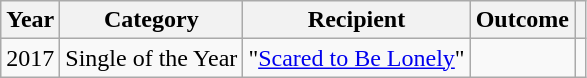<table class="wikitable plainrowheaders sortable">
<tr>
<th scope="col">Year</th>
<th scope="col">Category</th>
<th scope="col">Recipient</th>
<th scope="col">Outcome</th>
<th scope="col" class="unsortable"></th>
</tr>
<tr>
<td>2017</td>
<td>Single of the Year</td>
<td>"<a href='#'>Scared to Be Lonely</a>"</td>
<td></td>
<td align="center"></td>
</tr>
</table>
